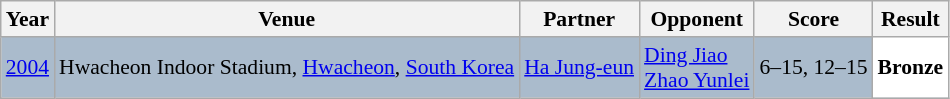<table class="sortable wikitable" style="font-size: 90%;">
<tr>
<th>Year</th>
<th>Venue</th>
<th>Partner</th>
<th>Opponent</th>
<th>Score</th>
<th>Result</th>
</tr>
<tr style="background:#AABBCC">
<td align="center"><a href='#'>2004</a></td>
<td align="left">Hwacheon Indoor Stadium,  <a href='#'>Hwacheon</a>, <a href='#'>South Korea</a></td>
<td align="left"> <a href='#'>Ha Jung-eun</a></td>
<td align="left"> <a href='#'>Ding Jiao</a> <br>  <a href='#'>Zhao Yunlei</a></td>
<td align="left">6–15, 12–15</td>
<td style="text-align:left; background:white"> <strong>Bronze</strong></td>
</tr>
</table>
